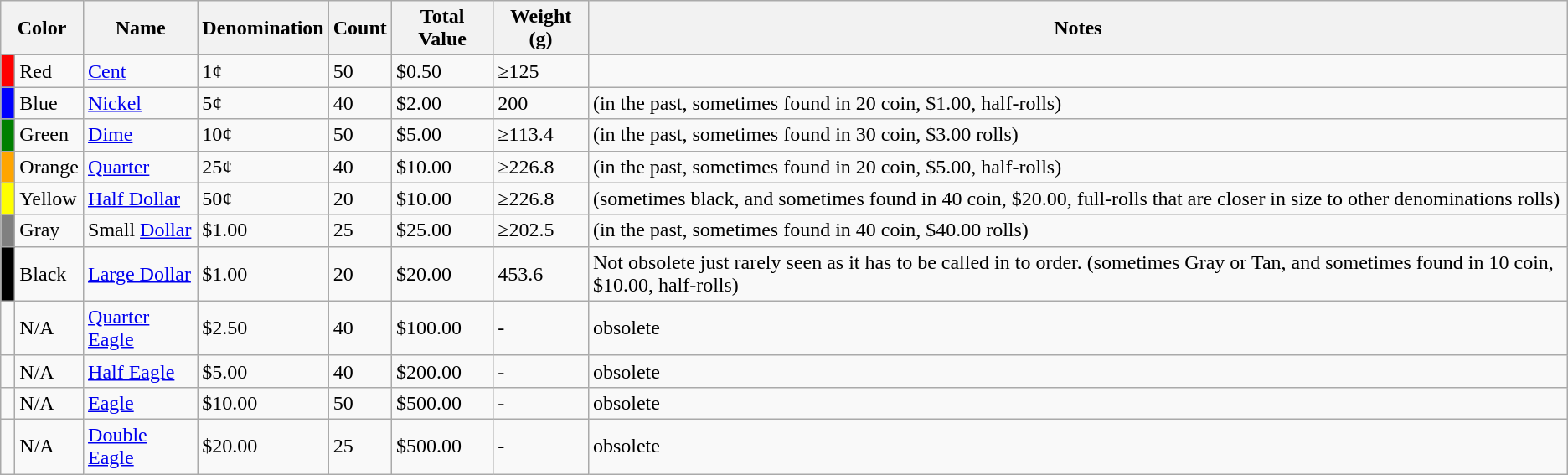<table class="wikitable">
<tr>
<th colspan=2>Color</th>
<th>Name</th>
<th>Denomination</th>
<th>Count</th>
<th>Total Value</th>
<th>Weight (g)</th>
<th>Notes</th>
</tr>
<tr>
<td style="background:red"> </td>
<td>Red</td>
<td><a href='#'>Cent</a></td>
<td>1¢</td>
<td>50</td>
<td>$0.50</td>
<td>≥125</td>
<td></td>
</tr>
<tr>
<td style="background:Blue"></td>
<td>Blue</td>
<td><a href='#'>Nickel</a></td>
<td>5¢</td>
<td>40</td>
<td>$2.00</td>
<td>200</td>
<td>(in the past, sometimes found in 20 coin, $1.00, half-rolls)</td>
</tr>
<tr>
<td style="background:green"></td>
<td>Green</td>
<td><a href='#'>Dime</a></td>
<td>10¢</td>
<td>50</td>
<td>$5.00</td>
<td>≥113.4</td>
<td>(in the past, sometimes found in 30 coin, $3.00 rolls)</td>
</tr>
<tr>
<td style="background:orange"></td>
<td>Orange</td>
<td><a href='#'>Quarter</a></td>
<td>25¢</td>
<td>40</td>
<td>$10.00</td>
<td>≥226.8</td>
<td>(in the past, sometimes found in 20 coin, $5.00, half-rolls)</td>
</tr>
<tr>
<td style="background:yellow"></td>
<td>Yellow</td>
<td><a href='#'>Half Dollar</a></td>
<td>50¢</td>
<td>20</td>
<td>$10.00</td>
<td>≥226.8</td>
<td>(sometimes black, and sometimes found in 40 coin, $20.00, full-rolls that are closer in size to other denominations rolls)</td>
</tr>
<tr>
<td style="background:grey"></td>
<td>Gray</td>
<td>Small <a href='#'>Dollar</a></td>
<td>$1.00</td>
<td>25</td>
<td>$25.00</td>
<td>≥202.5</td>
<td>(in the past, sometimes found in 40 coin, $40.00 rolls)</td>
</tr>
<tr>
<td style="background:black"></td>
<td>Black</td>
<td><a href='#'>Large Dollar</a></td>
<td>$1.00</td>
<td>20</td>
<td>$20.00</td>
<td>453.6</td>
<td>Not obsolete just rarely seen as it has to be called in to order. (sometimes Gray or Tan, and sometimes found in 10 coin, $10.00, half-rolls)</td>
</tr>
<tr>
<td></td>
<td>N/A</td>
<td><a href='#'>Quarter Eagle</a></td>
<td>$2.50</td>
<td>40</td>
<td>$100.00</td>
<td>-</td>
<td>obsolete</td>
</tr>
<tr>
<td></td>
<td>N/A</td>
<td><a href='#'>Half Eagle</a></td>
<td>$5.00</td>
<td>40</td>
<td>$200.00</td>
<td>-</td>
<td>obsolete</td>
</tr>
<tr>
<td></td>
<td>N/A</td>
<td><a href='#'>Eagle</a></td>
<td>$10.00</td>
<td>50</td>
<td>$500.00</td>
<td>-</td>
<td>obsolete</td>
</tr>
<tr>
<td></td>
<td>N/A</td>
<td><a href='#'>Double Eagle</a></td>
<td>$20.00</td>
<td>25</td>
<td>$500.00</td>
<td>-</td>
<td>obsolete</td>
</tr>
</table>
